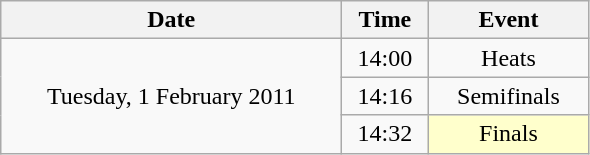<table class = "wikitable" style="text-align:center;">
<tr>
<th width=220>Date</th>
<th width=50>Time</th>
<th width=100>Event</th>
</tr>
<tr>
<td rowspan=3>Tuesday, 1 February 2011</td>
<td>14:00</td>
<td>Heats</td>
</tr>
<tr>
<td>14:16</td>
<td>Semifinals</td>
</tr>
<tr>
<td>14:32</td>
<td bgcolor=ffffcc>Finals</td>
</tr>
</table>
